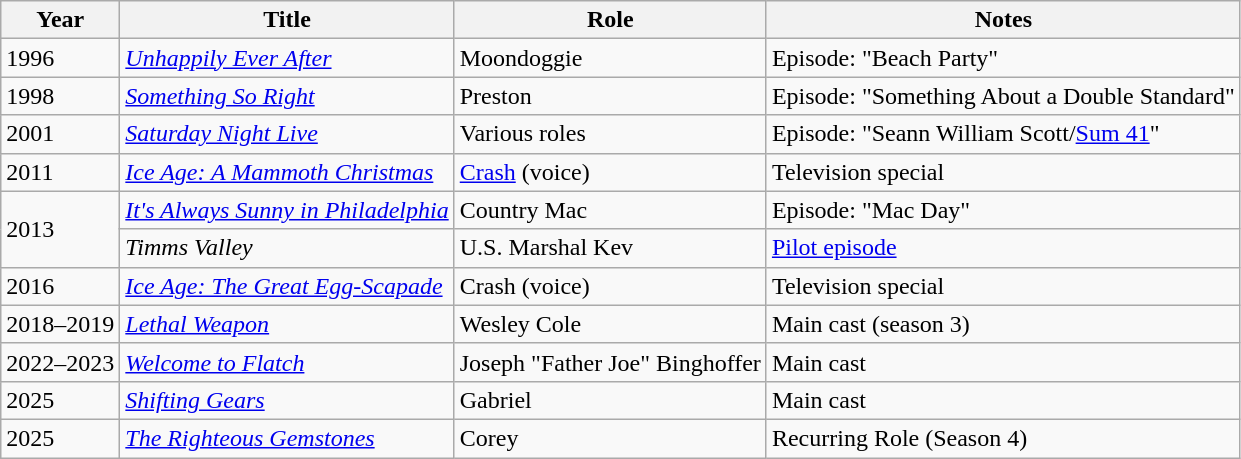<table class="wikitable sortable">
<tr>
<th>Year</th>
<th>Title</th>
<th>Role</th>
<th>Notes</th>
</tr>
<tr>
<td>1996</td>
<td><em><a href='#'>Unhappily Ever After</a></em></td>
<td>Moondoggie</td>
<td>Episode: "Beach Party"</td>
</tr>
<tr>
<td>1998</td>
<td><em><a href='#'>Something So Right</a></em></td>
<td>Preston</td>
<td>Episode: "Something About a Double Standard"</td>
</tr>
<tr>
<td>2001</td>
<td><em><a href='#'>Saturday Night Live</a></em></td>
<td>Various roles</td>
<td>Episode: "Seann William Scott/<a href='#'>Sum 41</a>"</td>
</tr>
<tr>
<td>2011</td>
<td><em><a href='#'>Ice Age: A Mammoth Christmas</a></em></td>
<td><a href='#'>Crash</a> (voice)</td>
<td>Television special</td>
</tr>
<tr>
<td rowspan="2">2013</td>
<td><em><a href='#'>It's Always Sunny in Philadelphia</a></em></td>
<td>Country Mac</td>
<td>Episode: "Mac Day"</td>
</tr>
<tr>
<td><em>Timms Valley</em></td>
<td>U.S. Marshal Kev</td>
<td><a href='#'>Pilot episode</a></td>
</tr>
<tr>
<td>2016</td>
<td><em><a href='#'>Ice Age: The Great Egg-Scapade</a></em></td>
<td>Crash (voice)</td>
<td>Television special</td>
</tr>
<tr>
<td>2018–2019</td>
<td><em><a href='#'>Lethal Weapon</a></em></td>
<td>Wesley Cole</td>
<td>Main cast (season 3)</td>
</tr>
<tr>
<td>2022–2023</td>
<td><em><a href='#'>Welcome to Flatch</a></em></td>
<td>Joseph "Father Joe" Binghoffer</td>
<td>Main cast</td>
</tr>
<tr>
<td>2025</td>
<td><em><a href='#'>Shifting Gears</a></em></td>
<td>Gabriel</td>
<td>Main cast</td>
</tr>
<tr>
<td>2025</td>
<td><em><a href='#'>The Righteous Gemstones</a></em></td>
<td>Corey</td>
<td>Recurring Role (Season 4)</td>
</tr>
</table>
